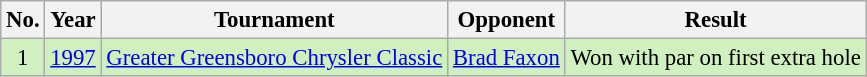<table class="wikitable" style="font-size:95%;">
<tr>
<th>No.</th>
<th>Year</th>
<th>Tournament</th>
<th>Opponent</th>
<th>Result</th>
</tr>
<tr style="background:#D0F0C0;">
<td align=center>1</td>
<td><a href='#'>1997</a></td>
<td><a href='#'>Greater Greensboro Chrysler Classic</a></td>
<td> <a href='#'>Brad Faxon</a></td>
<td>Won with par on first extra hole</td>
</tr>
</table>
